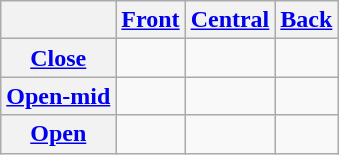<table class="wikitable">
<tr>
<th></th>
<th><a href='#'>Front</a></th>
<th><a href='#'>Central</a></th>
<th><a href='#'>Back</a></th>
</tr>
<tr align=center>
<th><a href='#'>Close</a></th>
<td></td>
<td></td>
<td></td>
</tr>
<tr align=center>
<th><a href='#'>Open-mid</a></th>
<td></td>
<td></td>
<td></td>
</tr>
<tr align=center>
<th><a href='#'>Open</a></th>
<td></td>
<td></td>
<td></td>
</tr>
</table>
